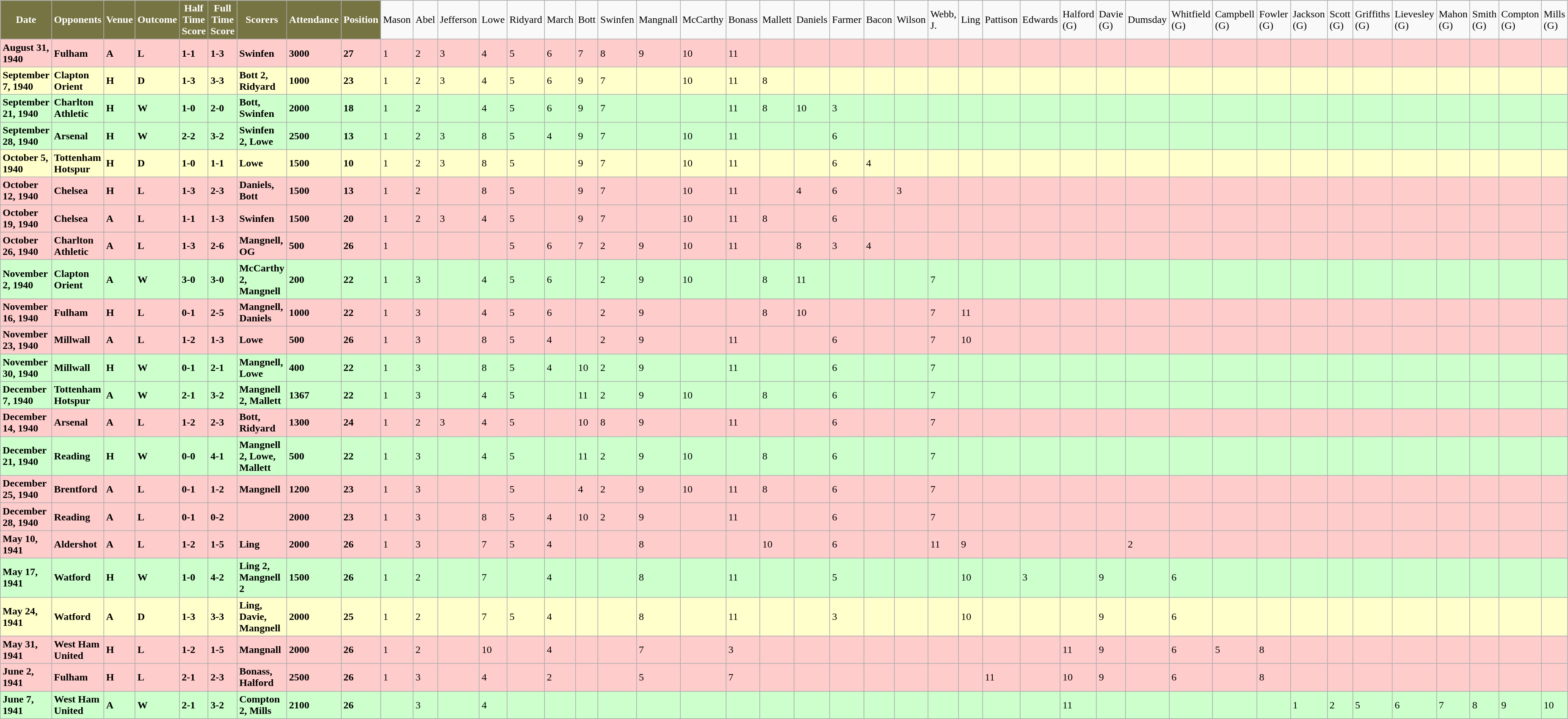<table class="wikitable">
<tr>
<th ! ! style="background:#767442; color:#FFFFFF; text-align:center;">Date</th>
<th ! style="background:#767442; color:#FFFFFF; text-align:center;">Opponents</th>
<th ! style="background:#767442; color:#FFFFFF; text-align:center;">Venue</th>
<th ! style="background:#767442; color:#FFFFFF; text-align:center;">Outcome</th>
<th ! style="background:#767442; color:#FFFFFF; text-align:center;">Half Time Score</th>
<th ! style="background:#767442; color:#FFFFFF; text-align:center;">Full Time Score</th>
<th ! style="background:#767442; color:#FFFFFF; text-align:center;">Scorers</th>
<th ! style="background:#767442; color:#FFFFFF; text-align:center;">Attendance</th>
<th ! style="background:#767442; color:#FFFFFF; text-align:center;">Position</th>
<td>Mason</td>
<td>Abel</td>
<td>Jefferson</td>
<td>Lowe</td>
<td>Ridyard</td>
<td>March</td>
<td>Bott</td>
<td>Swinfen</td>
<td>Mangnall</td>
<td>McCarthy</td>
<td>Bonass</td>
<td>Mallett</td>
<td>Daniels</td>
<td>Farmer</td>
<td>Bacon</td>
<td>Wilson</td>
<td>Webb, J.</td>
<td>Ling</td>
<td>Pattison</td>
<td>Edwards</td>
<td>Halford (G)</td>
<td>Davie (G)</td>
<td>Dumsday</td>
<td>Whitfield (G)</td>
<td>Campbell (G)</td>
<td>Fowler (G)</td>
<td>Jackson (G)</td>
<td>Scott (G)</td>
<td>Griffiths (G)</td>
<td>Lievesley (G)</td>
<td>Mahon (G)</td>
<td>Smith (G)</td>
<td>Compton (G)</td>
<td>Mills (G)</td>
</tr>
<tr bgcolor="#FFCCCC">
<td><strong>August 31, 1940</strong></td>
<td><strong>Fulham</strong></td>
<td><strong>A</strong></td>
<td><strong>L</strong></td>
<td><strong>1-1</strong></td>
<td><strong>1-3</strong></td>
<td><strong>Swinfen</strong></td>
<td><strong>3000</strong></td>
<td><strong>27</strong></td>
<td>1</td>
<td>2</td>
<td>3</td>
<td>4</td>
<td>5</td>
<td>6</td>
<td>7</td>
<td>8</td>
<td>9</td>
<td>10</td>
<td>11</td>
<td></td>
<td></td>
<td></td>
<td></td>
<td></td>
<td></td>
<td></td>
<td></td>
<td></td>
<td></td>
<td></td>
<td></td>
<td></td>
<td></td>
<td></td>
<td></td>
<td></td>
<td></td>
<td></td>
<td></td>
<td></td>
<td></td>
<td></td>
</tr>
<tr bgcolor="#FFFFCC">
<td><strong>September 7, 1940</strong></td>
<td><strong>Clapton Orient</strong></td>
<td><strong>H</strong></td>
<td><strong>D</strong></td>
<td><strong>1-3</strong></td>
<td><strong>3-3</strong></td>
<td><strong>Bott 2, Ridyard</strong></td>
<td><strong>1000</strong></td>
<td><strong>23</strong></td>
<td>1</td>
<td>2</td>
<td>3</td>
<td>4</td>
<td>5</td>
<td>6</td>
<td>9</td>
<td>7</td>
<td></td>
<td>10</td>
<td>11</td>
<td>8</td>
<td></td>
<td></td>
<td></td>
<td></td>
<td></td>
<td></td>
<td></td>
<td></td>
<td></td>
<td></td>
<td></td>
<td></td>
<td></td>
<td></td>
<td></td>
<td></td>
<td></td>
<td></td>
<td></td>
<td></td>
<td></td>
<td></td>
</tr>
<tr bgcolor="#CCFFCC">
<td><strong>September 21, 1940</strong></td>
<td><strong>Charlton Athletic</strong></td>
<td><strong>H</strong></td>
<td><strong>W</strong></td>
<td><strong>1-0</strong></td>
<td><strong>2-0</strong></td>
<td><strong>Bott, Swinfen</strong></td>
<td><strong>2000</strong></td>
<td><strong>18</strong></td>
<td>1</td>
<td>2</td>
<td></td>
<td>4</td>
<td>5</td>
<td>6</td>
<td>9</td>
<td>7</td>
<td></td>
<td></td>
<td>11</td>
<td>8</td>
<td>10</td>
<td>3</td>
<td></td>
<td></td>
<td></td>
<td></td>
<td></td>
<td></td>
<td></td>
<td></td>
<td></td>
<td></td>
<td></td>
<td></td>
<td></td>
<td></td>
<td></td>
<td></td>
<td></td>
<td></td>
<td></td>
<td></td>
</tr>
<tr bgcolor="#CCFFCC">
<td><strong>September 28, 1940</strong></td>
<td><strong>Arsenal</strong></td>
<td><strong>H</strong></td>
<td><strong>W</strong></td>
<td><strong>2-2</strong></td>
<td><strong>3-2</strong></td>
<td><strong>Swinfen 2, Lowe</strong></td>
<td><strong>2500</strong></td>
<td><strong>13</strong></td>
<td>1</td>
<td>2</td>
<td>3</td>
<td>8</td>
<td>5</td>
<td>4</td>
<td>9</td>
<td>7</td>
<td></td>
<td>10</td>
<td>11</td>
<td></td>
<td></td>
<td>6</td>
<td></td>
<td></td>
<td></td>
<td></td>
<td></td>
<td></td>
<td></td>
<td></td>
<td></td>
<td></td>
<td></td>
<td></td>
<td></td>
<td></td>
<td></td>
<td></td>
<td></td>
<td></td>
<td></td>
<td></td>
</tr>
<tr bgcolor="#FFFFCC">
<td><strong>October 5, 1940</strong></td>
<td><strong>Tottenham Hotspur</strong></td>
<td><strong>H</strong></td>
<td><strong>D</strong></td>
<td><strong>1-0</strong></td>
<td><strong>1-1</strong></td>
<td><strong>Lowe</strong></td>
<td><strong>1500</strong></td>
<td><strong>10</strong></td>
<td>1</td>
<td>2</td>
<td>3</td>
<td>8</td>
<td>5</td>
<td></td>
<td>9</td>
<td>7</td>
<td></td>
<td>10</td>
<td>11</td>
<td></td>
<td></td>
<td>6</td>
<td>4</td>
<td></td>
<td></td>
<td></td>
<td></td>
<td></td>
<td></td>
<td></td>
<td></td>
<td></td>
<td></td>
<td></td>
<td></td>
<td></td>
<td></td>
<td></td>
<td></td>
<td></td>
<td></td>
<td></td>
</tr>
<tr bgcolor="#FFCCCC">
<td><strong>October 12, 1940</strong></td>
<td><strong>Chelsea</strong></td>
<td><strong>H</strong></td>
<td><strong>L</strong></td>
<td><strong>1-3</strong></td>
<td><strong>2-3</strong></td>
<td><strong>Daniels, Bott</strong></td>
<td><strong>1500</strong></td>
<td><strong>13</strong></td>
<td>1</td>
<td>2</td>
<td></td>
<td>8</td>
<td>5</td>
<td></td>
<td>9</td>
<td>7</td>
<td></td>
<td>10</td>
<td>11</td>
<td></td>
<td>4</td>
<td>6</td>
<td></td>
<td>3</td>
<td></td>
<td></td>
<td></td>
<td></td>
<td></td>
<td></td>
<td></td>
<td></td>
<td></td>
<td></td>
<td></td>
<td></td>
<td></td>
<td></td>
<td></td>
<td></td>
<td></td>
<td></td>
</tr>
<tr bgcolor="#FFCCCC">
<td><strong>October 19, 1940</strong></td>
<td><strong>Chelsea</strong></td>
<td><strong>A</strong></td>
<td><strong>L</strong></td>
<td><strong>1-1</strong></td>
<td><strong>1-3</strong></td>
<td><strong>Swinfen</strong></td>
<td><strong>1500</strong></td>
<td><strong>20</strong></td>
<td>1</td>
<td>2</td>
<td>3</td>
<td>4</td>
<td>5</td>
<td></td>
<td>9</td>
<td>7</td>
<td></td>
<td>10</td>
<td>11</td>
<td>8</td>
<td></td>
<td>6</td>
<td></td>
<td></td>
<td></td>
<td></td>
<td></td>
<td></td>
<td></td>
<td></td>
<td></td>
<td></td>
<td></td>
<td></td>
<td></td>
<td></td>
<td></td>
<td></td>
<td></td>
<td></td>
<td></td>
<td></td>
</tr>
<tr bgcolor="#FFCCCC">
<td><strong>October 26, 1940</strong></td>
<td><strong>Charlton Athletic</strong></td>
<td><strong>A</strong></td>
<td><strong>L</strong></td>
<td><strong>1-3</strong></td>
<td><strong>2-6</strong></td>
<td><strong>Mangnell, OG</strong></td>
<td><strong>500</strong></td>
<td><strong>26</strong></td>
<td>1</td>
<td></td>
<td></td>
<td></td>
<td>5</td>
<td>6</td>
<td>7</td>
<td>2</td>
<td>9</td>
<td>10</td>
<td>11</td>
<td></td>
<td>8</td>
<td>3</td>
<td>4</td>
<td></td>
<td></td>
<td></td>
<td></td>
<td></td>
<td></td>
<td></td>
<td></td>
<td></td>
<td></td>
<td></td>
<td></td>
<td></td>
<td></td>
<td></td>
<td></td>
<td></td>
<td></td>
<td></td>
</tr>
<tr bgcolor="#CCFFCC">
<td><strong>November 2, 1940</strong></td>
<td><strong>Clapton Orient</strong></td>
<td><strong>A</strong></td>
<td><strong>W</strong></td>
<td><strong>3-0</strong></td>
<td><strong>3-0</strong></td>
<td><strong>McCarthy 2, Mangnell</strong></td>
<td><strong>200</strong></td>
<td><strong>22</strong></td>
<td>1</td>
<td>3</td>
<td></td>
<td>4</td>
<td>5</td>
<td>6</td>
<td></td>
<td>2</td>
<td>9</td>
<td>10</td>
<td></td>
<td>8</td>
<td>11</td>
<td></td>
<td></td>
<td></td>
<td>7</td>
<td></td>
<td></td>
<td></td>
<td></td>
<td></td>
<td></td>
<td></td>
<td></td>
<td></td>
<td></td>
<td></td>
<td></td>
<td></td>
<td></td>
<td></td>
<td></td>
<td></td>
</tr>
<tr bgcolor="#FFCCCC">
<td><strong>November 16, 1940</strong></td>
<td><strong>Fulham</strong></td>
<td><strong>H</strong></td>
<td><strong>L</strong></td>
<td><strong>0-1</strong></td>
<td><strong>2-5</strong></td>
<td><strong>Mangnell, Daniels</strong></td>
<td><strong>1000</strong></td>
<td><strong>22</strong></td>
<td>1</td>
<td>3</td>
<td></td>
<td>4</td>
<td>5</td>
<td>6</td>
<td></td>
<td>2</td>
<td>9</td>
<td></td>
<td></td>
<td>8</td>
<td>10</td>
<td></td>
<td></td>
<td></td>
<td>7</td>
<td>11</td>
<td></td>
<td></td>
<td></td>
<td></td>
<td></td>
<td></td>
<td></td>
<td></td>
<td></td>
<td></td>
<td></td>
<td></td>
<td></td>
<td></td>
<td></td>
<td></td>
</tr>
<tr bgcolor="#FFCCCC">
<td><strong>November 23, 1940</strong></td>
<td><strong>Millwall</strong></td>
<td><strong>A</strong></td>
<td><strong>L</strong></td>
<td><strong>1-2</strong></td>
<td><strong>1-3</strong></td>
<td><strong>Lowe</strong></td>
<td><strong>500</strong></td>
<td><strong>26</strong></td>
<td>1</td>
<td>3</td>
<td></td>
<td>8</td>
<td>5</td>
<td>4</td>
<td></td>
<td>2</td>
<td>9</td>
<td></td>
<td>11</td>
<td></td>
<td></td>
<td>6</td>
<td></td>
<td></td>
<td>7</td>
<td>10</td>
<td></td>
<td></td>
<td></td>
<td></td>
<td></td>
<td></td>
<td></td>
<td></td>
<td></td>
<td></td>
<td></td>
<td></td>
<td></td>
<td></td>
<td></td>
<td></td>
</tr>
<tr bgcolor="#CCFFCC">
<td><strong>November 30, 1940</strong></td>
<td><strong>Millwall</strong></td>
<td><strong>H</strong></td>
<td><strong>W</strong></td>
<td><strong>0-1</strong></td>
<td><strong>2-1</strong></td>
<td><strong>Mangnell, Lowe</strong></td>
<td><strong>400</strong></td>
<td><strong>22</strong></td>
<td>1</td>
<td>3</td>
<td></td>
<td>8</td>
<td>5</td>
<td>4</td>
<td>10</td>
<td>2</td>
<td>9</td>
<td></td>
<td>11</td>
<td></td>
<td></td>
<td>6</td>
<td></td>
<td></td>
<td>7</td>
<td></td>
<td></td>
<td></td>
<td></td>
<td></td>
<td></td>
<td></td>
<td></td>
<td></td>
<td></td>
<td></td>
<td></td>
<td></td>
<td></td>
<td></td>
<td></td>
<td></td>
</tr>
<tr bgcolor="#CCFFCC">
<td><strong>December 7, 1940</strong></td>
<td><strong>Tottenham Hotspur</strong></td>
<td><strong>A</strong></td>
<td><strong>W</strong></td>
<td><strong>2-1</strong></td>
<td><strong>3-2</strong></td>
<td><strong>Mangnell 2, Mallett</strong></td>
<td><strong>1367</strong></td>
<td><strong>22</strong></td>
<td>1</td>
<td>3</td>
<td></td>
<td>4</td>
<td>5</td>
<td></td>
<td>11</td>
<td>2</td>
<td>9</td>
<td>10</td>
<td></td>
<td>8</td>
<td></td>
<td>6</td>
<td></td>
<td></td>
<td>7</td>
<td></td>
<td></td>
<td></td>
<td></td>
<td></td>
<td></td>
<td></td>
<td></td>
<td></td>
<td></td>
<td></td>
<td></td>
<td></td>
<td></td>
<td></td>
<td></td>
<td></td>
</tr>
<tr bgcolor="#FFCCCC">
<td><strong>December 14, 1940</strong></td>
<td><strong>Arsenal</strong></td>
<td><strong>A</strong></td>
<td><strong>L</strong></td>
<td><strong>1-2</strong></td>
<td><strong>2-3</strong></td>
<td><strong>Bott, Ridyard</strong></td>
<td><strong>1300</strong></td>
<td><strong>24</strong></td>
<td>1</td>
<td>2</td>
<td>3</td>
<td>4</td>
<td>5</td>
<td></td>
<td>10</td>
<td>8</td>
<td>9</td>
<td></td>
<td>11</td>
<td></td>
<td></td>
<td>6</td>
<td></td>
<td></td>
<td>7</td>
<td></td>
<td></td>
<td></td>
<td></td>
<td></td>
<td></td>
<td></td>
<td></td>
<td></td>
<td></td>
<td></td>
<td></td>
<td></td>
<td></td>
<td></td>
<td></td>
<td></td>
</tr>
<tr bgcolor="#CCFFCC">
<td><strong>December 21, 1940</strong></td>
<td><strong>Reading</strong></td>
<td><strong>H</strong></td>
<td><strong>W</strong></td>
<td><strong>0-0</strong></td>
<td><strong>4-1</strong></td>
<td><strong>Mangnell 2, Lowe, Mallett</strong></td>
<td><strong>500</strong></td>
<td><strong>22</strong></td>
<td>1</td>
<td>3</td>
<td></td>
<td>4</td>
<td>5</td>
<td></td>
<td>11</td>
<td>2</td>
<td>9</td>
<td>10</td>
<td></td>
<td>8</td>
<td></td>
<td>6</td>
<td></td>
<td></td>
<td>7</td>
<td></td>
<td></td>
<td></td>
<td></td>
<td></td>
<td></td>
<td></td>
<td></td>
<td></td>
<td></td>
<td></td>
<td></td>
<td></td>
<td></td>
<td></td>
<td></td>
<td></td>
</tr>
<tr bgcolor="#FFCCCC">
<td><strong>December 25, 1940</strong></td>
<td><strong>Brentford</strong></td>
<td><strong>A</strong></td>
<td><strong>L</strong></td>
<td><strong>0-1</strong></td>
<td><strong>1-2</strong></td>
<td><strong>Mangnell</strong></td>
<td><strong>1200</strong></td>
<td><strong>23</strong></td>
<td>1</td>
<td>3</td>
<td></td>
<td></td>
<td>5</td>
<td></td>
<td>4</td>
<td>2</td>
<td>9</td>
<td>10</td>
<td>11</td>
<td>8</td>
<td></td>
<td>6</td>
<td></td>
<td></td>
<td>7</td>
<td></td>
<td></td>
<td></td>
<td></td>
<td></td>
<td></td>
<td></td>
<td></td>
<td></td>
<td></td>
<td></td>
<td></td>
<td></td>
<td></td>
<td></td>
<td></td>
<td></td>
</tr>
<tr bgcolor="#FFCCCC">
<td><strong>December 28, 1940</strong></td>
<td><strong>Reading</strong></td>
<td><strong>A</strong></td>
<td><strong>L</strong></td>
<td><strong>0-1</strong></td>
<td><strong>0-2</strong></td>
<td></td>
<td><strong>2000</strong></td>
<td><strong>23</strong></td>
<td>1</td>
<td>3</td>
<td></td>
<td>8</td>
<td>5</td>
<td>4</td>
<td>10</td>
<td>2</td>
<td>9</td>
<td></td>
<td>11</td>
<td></td>
<td></td>
<td>6</td>
<td></td>
<td></td>
<td>7</td>
<td></td>
<td></td>
<td></td>
<td></td>
<td></td>
<td></td>
<td></td>
<td></td>
<td></td>
<td></td>
<td></td>
<td></td>
<td></td>
<td></td>
<td></td>
<td></td>
<td></td>
</tr>
<tr bgcolor="#FFCCCC">
<td><strong>May 10, 1941</strong></td>
<td><strong>Aldershot</strong></td>
<td><strong>A</strong></td>
<td><strong>L</strong></td>
<td><strong>1-2</strong></td>
<td><strong>1-5</strong></td>
<td><strong>Ling</strong></td>
<td><strong>2000</strong></td>
<td><strong>26</strong></td>
<td>1</td>
<td>3</td>
<td></td>
<td>7</td>
<td>5</td>
<td>4</td>
<td></td>
<td></td>
<td>8</td>
<td></td>
<td></td>
<td>10</td>
<td></td>
<td>6</td>
<td></td>
<td></td>
<td>11</td>
<td>9</td>
<td></td>
<td></td>
<td></td>
<td></td>
<td>2</td>
<td></td>
<td></td>
<td></td>
<td></td>
<td></td>
<td></td>
<td></td>
<td></td>
<td></td>
<td></td>
<td></td>
</tr>
<tr bgcolor="#CCFFCC">
<td><strong>May 17, 1941</strong></td>
<td><strong>Watford</strong></td>
<td><strong>H</strong></td>
<td><strong>W</strong></td>
<td><strong>1-0</strong></td>
<td><strong>4-2</strong></td>
<td><strong>Ling 2, Mangnell 2</strong></td>
<td><strong>1500</strong></td>
<td><strong>26</strong></td>
<td>1</td>
<td>2</td>
<td></td>
<td>7</td>
<td></td>
<td>4</td>
<td></td>
<td></td>
<td>8</td>
<td></td>
<td>11</td>
<td></td>
<td></td>
<td>5</td>
<td></td>
<td></td>
<td></td>
<td>10</td>
<td></td>
<td>3</td>
<td></td>
<td>9</td>
<td></td>
<td>6</td>
<td></td>
<td></td>
<td></td>
<td></td>
<td></td>
<td></td>
<td></td>
<td></td>
<td></td>
<td></td>
</tr>
<tr bgcolor="#FFFFCC">
<td><strong>May 24, 1941</strong></td>
<td><strong>Watford</strong></td>
<td><strong>A</strong></td>
<td><strong>D</strong></td>
<td><strong>1-3</strong></td>
<td><strong>3-3</strong></td>
<td><strong>Ling, Davie, Mangnell</strong></td>
<td><strong>2000</strong></td>
<td><strong>25</strong></td>
<td>1</td>
<td>2</td>
<td></td>
<td>7</td>
<td>5</td>
<td>4</td>
<td></td>
<td></td>
<td>8</td>
<td></td>
<td>11</td>
<td></td>
<td></td>
<td>3</td>
<td></td>
<td></td>
<td></td>
<td>10</td>
<td></td>
<td></td>
<td></td>
<td>9</td>
<td></td>
<td>6</td>
<td></td>
<td></td>
<td></td>
<td></td>
<td></td>
<td></td>
<td></td>
<td></td>
<td></td>
<td></td>
</tr>
<tr bgcolor="#FFCCCC">
<td><strong>May 31, 1941</strong></td>
<td><strong>West Ham United</strong></td>
<td><strong>H</strong></td>
<td><strong>L</strong></td>
<td><strong>1-2</strong></td>
<td><strong>1-5</strong></td>
<td><strong>Mangnall</strong></td>
<td><strong>2000</strong></td>
<td><strong>26</strong></td>
<td>1</td>
<td>2</td>
<td></td>
<td>10</td>
<td></td>
<td>4</td>
<td></td>
<td></td>
<td>7</td>
<td></td>
<td>3</td>
<td></td>
<td></td>
<td></td>
<td></td>
<td></td>
<td></td>
<td></td>
<td></td>
<td></td>
<td>11</td>
<td>9</td>
<td></td>
<td>6</td>
<td>5</td>
<td>8</td>
<td></td>
<td></td>
<td></td>
<td></td>
<td></td>
<td></td>
<td></td>
<td></td>
</tr>
<tr bgcolor="#FFCCCC">
<td><strong>June 2, 1941</strong></td>
<td><strong>Fulham</strong></td>
<td><strong>H</strong></td>
<td><strong>L</strong></td>
<td><strong>2-1</strong></td>
<td><strong>2-3</strong></td>
<td><strong>Bonass, Halford</strong></td>
<td><strong>2500</strong></td>
<td><strong>26</strong></td>
<td>1</td>
<td>3</td>
<td></td>
<td>4</td>
<td></td>
<td>2</td>
<td></td>
<td></td>
<td>5</td>
<td></td>
<td>7</td>
<td></td>
<td></td>
<td></td>
<td></td>
<td></td>
<td></td>
<td></td>
<td>11</td>
<td></td>
<td>10</td>
<td>9</td>
<td></td>
<td>6</td>
<td></td>
<td>8</td>
<td></td>
<td></td>
<td></td>
<td></td>
<td></td>
<td></td>
<td></td>
<td></td>
</tr>
<tr bgcolor="#CCFFCC">
<td><strong>June 7, 1941</strong></td>
<td><strong>West Ham United</strong></td>
<td><strong>A</strong></td>
<td><strong>W</strong></td>
<td><strong>2-1</strong></td>
<td><strong>3-2</strong></td>
<td><strong>Compton 2, Mills</strong></td>
<td><strong>2100</strong></td>
<td><strong>26</strong></td>
<td></td>
<td>3</td>
<td></td>
<td>4</td>
<td></td>
<td></td>
<td></td>
<td></td>
<td></td>
<td></td>
<td></td>
<td></td>
<td></td>
<td></td>
<td></td>
<td></td>
<td></td>
<td></td>
<td></td>
<td></td>
<td>11</td>
<td></td>
<td></td>
<td></td>
<td></td>
<td></td>
<td>1</td>
<td>2</td>
<td>5</td>
<td>6</td>
<td>7</td>
<td>8</td>
<td>9</td>
<td>10</td>
</tr>
</table>
